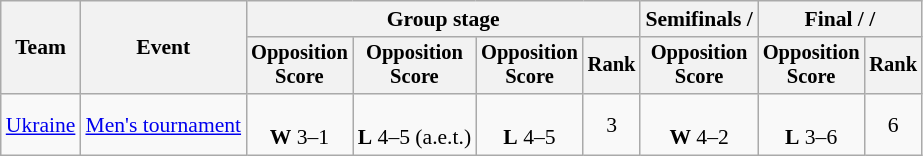<table class="wikitable" style="text-align:center; font-size:90%">
<tr>
<th rowspan=2>Team</th>
<th rowspan=2>Event</th>
<th colspan=4>Group stage</th>
<th>Semifinals / </th>
<th colspan=2>Final /  / </th>
</tr>
<tr style="font-size:95%">
<th>Opposition<br>Score</th>
<th>Opposition<br>Score</th>
<th>Opposition<br>Score</th>
<th>Rank</th>
<th>Opposition<br>Score</th>
<th>Opposition<br>Score</th>
<th>Rank</th>
</tr>
<tr>
<td align=left><a href='#'>Ukraine</a></td>
<td><a href='#'>Men's tournament</a></td>
<td><br><strong>W</strong> 3–1</td>
<td><br><strong>L</strong> 4–5 (a.e.t.)</td>
<td><br><strong>L</strong> 4–5</td>
<td>3</td>
<td><br><strong>W</strong> 4–2</td>
<td><br><strong>L</strong> 3–6</td>
<td>6</td>
</tr>
</table>
